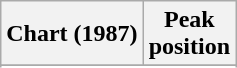<table class="wikitable sortable plainrowheaders" style="text-align:center">
<tr>
<th>Chart (1987)</th>
<th>Peak<br>position</th>
</tr>
<tr>
</tr>
<tr>
</tr>
<tr>
</tr>
</table>
